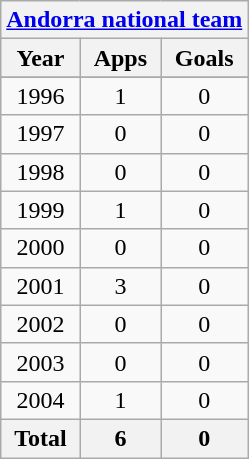<table class="wikitable" style="text-align:center">
<tr>
<th colspan=3><a href='#'>Andorra national team</a></th>
</tr>
<tr>
<th>Year</th>
<th>Apps</th>
<th>Goals</th>
</tr>
<tr>
</tr>
<tr>
<td>1996</td>
<td>1</td>
<td>0</td>
</tr>
<tr>
<td>1997</td>
<td>0</td>
<td>0</td>
</tr>
<tr>
<td>1998</td>
<td>0</td>
<td>0</td>
</tr>
<tr>
<td>1999</td>
<td>1</td>
<td>0</td>
</tr>
<tr>
<td>2000</td>
<td>0</td>
<td>0</td>
</tr>
<tr>
<td>2001</td>
<td>3</td>
<td>0</td>
</tr>
<tr>
<td>2002</td>
<td>0</td>
<td>0</td>
</tr>
<tr>
<td>2003</td>
<td>0</td>
<td>0</td>
</tr>
<tr>
<td>2004</td>
<td>1</td>
<td>0</td>
</tr>
<tr>
<th>Total</th>
<th>6</th>
<th>0</th>
</tr>
</table>
